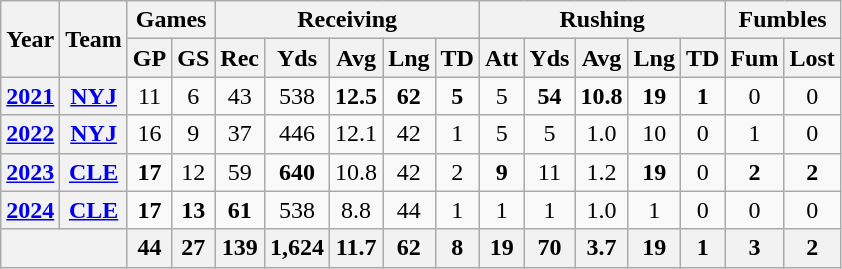<table class=wikitable style="text-align:center;">
<tr>
<th rowspan="2">Year</th>
<th rowspan="2">Team</th>
<th colspan="2">Games</th>
<th colspan="5">Receiving</th>
<th colspan="5">Rushing</th>
<th colspan="2">Fumbles</th>
</tr>
<tr>
<th>GP</th>
<th>GS</th>
<th>Rec</th>
<th>Yds</th>
<th>Avg</th>
<th>Lng</th>
<th>TD</th>
<th>Att</th>
<th>Yds</th>
<th>Avg</th>
<th>Lng</th>
<th>TD</th>
<th>Fum</th>
<th>Lost</th>
</tr>
<tr>
<th><a href='#'>2021</a></th>
<th><a href='#'>NYJ</a></th>
<td>11</td>
<td>6</td>
<td>43</td>
<td>538</td>
<td><strong>12.5</strong></td>
<td><strong>62</strong></td>
<td><strong>5</strong></td>
<td>5</td>
<td><strong>54</strong></td>
<td><strong>10.8</strong></td>
<td><strong>19</strong></td>
<td><strong>1</strong></td>
<td>0</td>
<td>0</td>
</tr>
<tr>
<th><a href='#'>2022</a></th>
<th><a href='#'>NYJ</a></th>
<td>16</td>
<td>9</td>
<td>37</td>
<td>446</td>
<td>12.1</td>
<td>42</td>
<td>1</td>
<td>5</td>
<td>5</td>
<td>1.0</td>
<td>10</td>
<td>0</td>
<td>1</td>
<td>0</td>
</tr>
<tr>
<th><a href='#'>2023</a></th>
<th><a href='#'>CLE</a></th>
<td><strong>17</strong></td>
<td>12</td>
<td>59</td>
<td><strong>640</strong></td>
<td>10.8</td>
<td>42</td>
<td>2</td>
<td><strong>9</strong></td>
<td>11</td>
<td>1.2</td>
<td><strong>19</strong></td>
<td>0</td>
<td><strong>2</strong></td>
<td><strong>2</strong></td>
</tr>
<tr>
<th><a href='#'>2024</a></th>
<th><a href='#'>CLE</a></th>
<td><strong>17</strong></td>
<td><strong>13</strong></td>
<td><strong>61</strong></td>
<td>538</td>
<td>8.8</td>
<td>44</td>
<td>1</td>
<td>1</td>
<td>1</td>
<td>1.0</td>
<td>1</td>
<td>0</td>
<td>0</td>
<td>0</td>
</tr>
<tr>
<th colspan="2"></th>
<th>44</th>
<th>27</th>
<th>139</th>
<th>1,624</th>
<th>11.7</th>
<th>62</th>
<th>8</th>
<th>19</th>
<th>70</th>
<th>3.7</th>
<th>19</th>
<th>1</th>
<th>3</th>
<th>2</th>
</tr>
</table>
